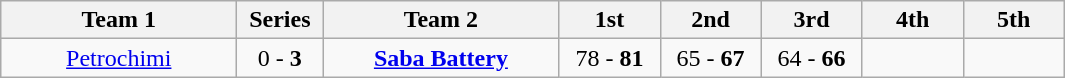<table class="wikitable" style="text-align:center">
<tr>
<th width=150>Team 1</th>
<th width=50>Series</th>
<th width=150>Team 2</th>
<th width=60>1st</th>
<th width=60>2nd</th>
<th width=60>3rd</th>
<th width=60>4th</th>
<th width=60>5th</th>
</tr>
<tr>
<td><a href='#'>Petrochimi</a></td>
<td>0 - <strong>3</strong></td>
<td><strong><a href='#'>Saba Battery</a></strong></td>
<td>78 - <strong>81</strong></td>
<td>65 - <strong>67</strong></td>
<td>64 - <strong>66</strong></td>
<td></td>
<td></td>
</tr>
</table>
